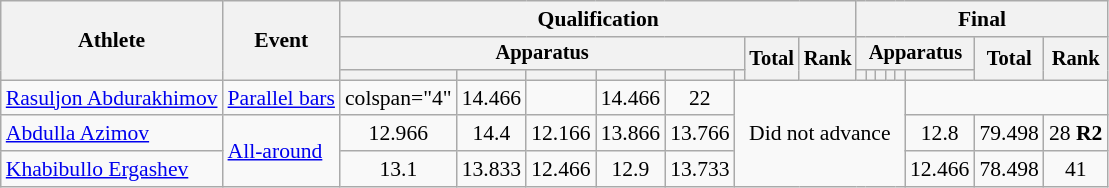<table class="wikitable" style="font-size:90%">
<tr>
<th rowspan=3>Athlete</th>
<th rowspan=3>Event</th>
<th colspan=8>Qualification</th>
<th colspan=8>Final</th>
</tr>
<tr style="font-size:95%">
<th colspan=6>Apparatus</th>
<th rowspan=2>Total</th>
<th rowspan=2>Rank</th>
<th colspan=6>Apparatus</th>
<th rowspan=2>Total</th>
<th rowspan=2>Rank</th>
</tr>
<tr style="font-size:95%">
<th></th>
<th></th>
<th></th>
<th></th>
<th></th>
<th></th>
<th></th>
<th></th>
<th></th>
<th></th>
<th></th>
<th></th>
</tr>
<tr align=center>
<td align=left><a href='#'>Rasuljon Abdurakhimov</a></td>
<td align=left><a href='#'>Parallel bars</a></td>
<td>colspan="4" </td>
<td>14.466</td>
<td></td>
<td>14.466</td>
<td>22</td>
<td colspan="8" rowspan="3">Did not advance</td>
</tr>
<tr align=center>
<td align=left><a href='#'>Abdulla Azimov</a></td>
<td align=left rowspan=2><a href='#'>All-around</a></td>
<td>12.966</td>
<td>14.4</td>
<td>12.166</td>
<td>13.866</td>
<td>13.766</td>
<td>12.8</td>
<td>79.498</td>
<td>28 <strong>R2</strong></td>
</tr>
<tr align=center>
<td align=left><a href='#'>Khabibullo Ergashev</a></td>
<td>13.1</td>
<td>13.833</td>
<td>12.466</td>
<td>12.9</td>
<td>13.733</td>
<td>12.466</td>
<td>78.498</td>
<td>41</td>
</tr>
</table>
